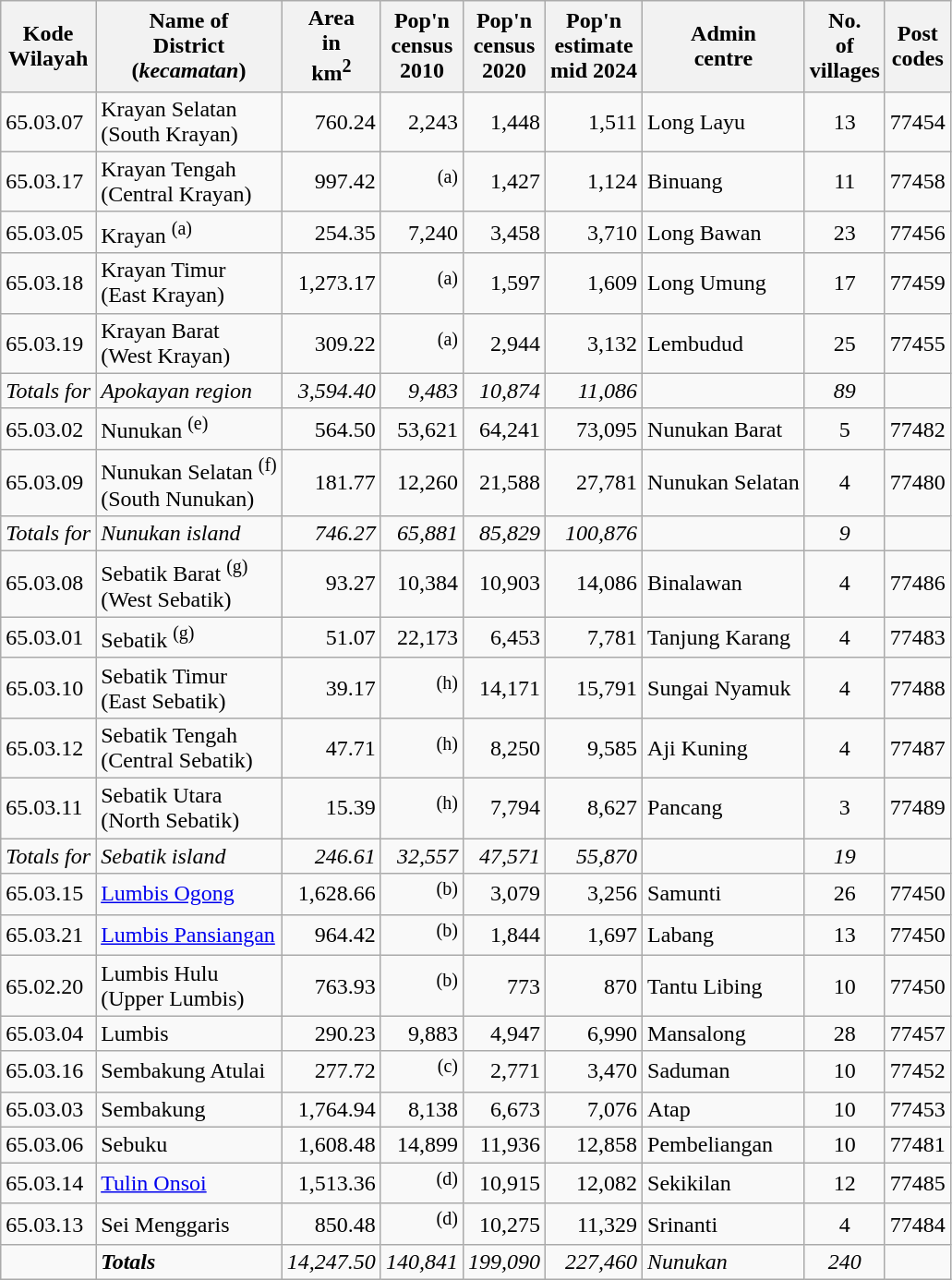<table class="sortable wikitable">
<tr>
<th>Kode <br>Wilayah</th>
<th>Name of<br>District <br> (<em>kecamatan</em>)</th>
<th>Area <br>in<br> km<sup>2</sup></th>
<th>Pop'n<br>census<br>2010</th>
<th>Pop'n<br>census<br>2020</th>
<th>Pop'n<br>estimate<br>mid 2024</th>
<th>Admin<br> centre</th>
<th>No.<br>of <br>villages</th>
<th>Post<br>codes</th>
</tr>
<tr>
<td>65.03.07</td>
<td>Krayan Selatan <br>(South Krayan)</td>
<td align="right">760.24</td>
<td align="right">2,243</td>
<td align="right">1,448</td>
<td align="right">1,511</td>
<td>Long Layu</td>
<td align="center">13</td>
<td>77454</td>
</tr>
<tr>
<td>65.03.17</td>
<td>Krayan Tengah <br>(Central Krayan)</td>
<td align="right">997.42</td>
<td align="right"><sup>(a)</sup></td>
<td align="right">1,427</td>
<td align="right">1,124</td>
<td>Binuang</td>
<td align="center">11</td>
<td>77458</td>
</tr>
<tr>
<td>65.03.05</td>
<td>Krayan <sup>(a)</sup></td>
<td align="right">254.35</td>
<td align="right">7,240</td>
<td align="right">3,458</td>
<td align="right">3,710</td>
<td>Long Bawan</td>
<td align="center">23</td>
<td>77456</td>
</tr>
<tr>
<td>65.03.18</td>
<td>Krayan Timur <br>(East Krayan)</td>
<td align="right">1,273.17</td>
<td align="right"><sup>(a)</sup></td>
<td align="right">1,597</td>
<td align="right">1,609</td>
<td>Long Umung</td>
<td align="center">17</td>
<td>77459</td>
</tr>
<tr>
<td>65.03.19</td>
<td>Krayan Barat <br>(West Krayan)</td>
<td align="right">309.22</td>
<td align="right"><sup>(a)</sup></td>
<td align="right">2,944</td>
<td align="right">3,132</td>
<td>Lembudud</td>
<td align="center">25</td>
<td>77455</td>
</tr>
<tr>
<td><em>Totals for</em></td>
<td><em>Apokayan region</em></td>
<td align="right"><em>3,594.40</em></td>
<td align="right"><em>9,483</em></td>
<td align="right"><em>10,874</em></td>
<td align="right"><em>11,086</em></td>
<td></td>
<td align="center"><em>89</em></td>
<td></td>
</tr>
<tr>
<td>65.03.02</td>
<td>Nunukan <sup>(e)</sup></td>
<td align="right">564.50</td>
<td align="right">53,621</td>
<td align="right">64,241</td>
<td align="right">73,095</td>
<td>Nunukan Barat</td>
<td align="center">5</td>
<td>77482</td>
</tr>
<tr>
<td>65.03.09</td>
<td>Nunukan Selatan <sup>(f)</sup><br>(South Nunukan)</td>
<td align="right">181.77</td>
<td align="right">12,260</td>
<td align="right">21,588</td>
<td align="right">27,781</td>
<td>Nunukan Selatan</td>
<td align="center">4</td>
<td>77480</td>
</tr>
<tr>
<td><em>Totals for</em></td>
<td><em>Nunukan island</em></td>
<td align="right"><em>746.27</em></td>
<td align="right"><em>65,881</em></td>
<td align="right"><em>85,829</em></td>
<td align="right"><em>100,876</em></td>
<td></td>
<td align="center"><em>9</em></td>
<td></td>
</tr>
<tr>
<td>65.03.08</td>
<td>Sebatik Barat <sup>(g)</sup><br>(West Sebatik)</td>
<td align="right">93.27</td>
<td align="right">10,384</td>
<td align="right">10,903</td>
<td align="right">14,086</td>
<td>Binalawan</td>
<td align="center">4</td>
<td>77486</td>
</tr>
<tr>
<td>65.03.01</td>
<td>Sebatik <sup>(g)</sup></td>
<td align="right">51.07</td>
<td align="right">22,173</td>
<td align="right">6,453</td>
<td align="right">7,781</td>
<td>Tanjung Karang</td>
<td align="center">4</td>
<td>77483</td>
</tr>
<tr>
<td>65.03.10</td>
<td>Sebatik Timur <br>(East Sebatik)</td>
<td align="right">39.17</td>
<td align="right"><sup>(h)</sup></td>
<td align="right">14,171</td>
<td align="right">15,791</td>
<td>Sungai Nyamuk</td>
<td align="center">4</td>
<td>77488</td>
</tr>
<tr>
<td>65.03.12</td>
<td>Sebatik Tengah <br>(Central Sebatik)</td>
<td align="right">47.71</td>
<td align="right"><sup>(h)</sup></td>
<td align="right">8,250</td>
<td align="right">9,585</td>
<td>Aji Kuning</td>
<td align="center">4</td>
<td>77487</td>
</tr>
<tr>
<td>65.03.11</td>
<td>Sebatik Utara <br>(North Sebatik)</td>
<td align="right">15.39</td>
<td align="right"><sup>(h)</sup></td>
<td align="right">7,794</td>
<td align="right">8,627</td>
<td>Pancang</td>
<td align="center">3</td>
<td>77489</td>
</tr>
<tr>
<td><em>Totals for</em></td>
<td><em>Sebatik island</em></td>
<td align="right"><em>246.61</em></td>
<td align="right"><em>32,557</em></td>
<td align="right"><em>47,571</em></td>
<td align="right"><em>55,870</em></td>
<td></td>
<td align="center"><em>19</em></td>
<td></td>
</tr>
<tr>
<td>65.03.15</td>
<td><a href='#'>Lumbis Ogong</a></td>
<td align="right">1,628.66</td>
<td align="right"><sup>(b)</sup></td>
<td align="right">3,079</td>
<td align="right">3,256</td>
<td>Samunti</td>
<td align="center">26</td>
<td>77450</td>
</tr>
<tr>
<td>65.03.21</td>
<td><a href='#'>Lumbis Pansiangan</a></td>
<td align="right">964.42</td>
<td align="right"><sup>(b)</sup></td>
<td align="right">1,844</td>
<td align="right">1,697</td>
<td>Labang</td>
<td align="center">13</td>
<td>77450</td>
</tr>
<tr>
<td>65.02.20</td>
<td>Lumbis Hulu <br> (Upper Lumbis)</td>
<td align="right">763.93</td>
<td align="right"><sup>(b)</sup></td>
<td align="right">773</td>
<td align="right">870</td>
<td>Tantu Libing</td>
<td align="center">10</td>
<td>77450</td>
</tr>
<tr>
<td>65.03.04</td>
<td>Lumbis</td>
<td align="right">290.23</td>
<td align="right">9,883</td>
<td align="right">4,947</td>
<td align="right">6,990</td>
<td>Mansalong</td>
<td align="center">28</td>
<td>77457</td>
</tr>
<tr>
<td>65.03.16</td>
<td>Sembakung Atulai</td>
<td align="right">277.72</td>
<td align="right"><sup>(c)</sup></td>
<td align="right">2,771</td>
<td align="right">3,470</td>
<td>Saduman</td>
<td align="center">10</td>
<td>77452</td>
</tr>
<tr>
<td>65.03.03</td>
<td>Sembakung</td>
<td align="right">1,764.94</td>
<td align="right">8,138</td>
<td align="right">6,673</td>
<td align="right">7,076</td>
<td>Atap</td>
<td align="center">10</td>
<td>77453</td>
</tr>
<tr>
<td>65.03.06</td>
<td>Sebuku</td>
<td align="right">1,608.48</td>
<td align="right">14,899</td>
<td align="right">11,936</td>
<td align="right">12,858</td>
<td>Pembeliangan</td>
<td align="center">10</td>
<td>77481</td>
</tr>
<tr>
<td>65.03.14</td>
<td><a href='#'>Tulin Onsoi</a></td>
<td align="right">1,513.36</td>
<td align="right"><sup>(d)</sup></td>
<td align="right">10,915</td>
<td align="right">12,082</td>
<td>Sekikilan</td>
<td align="center">12</td>
<td>77485</td>
</tr>
<tr>
<td>65.03.13</td>
<td>Sei Menggaris</td>
<td align="right">850.48</td>
<td align="right"><sup>(d)</sup></td>
<td align="right">10,275</td>
<td align="right">11,329</td>
<td>Srinanti</td>
<td align="center">4</td>
<td>77484</td>
</tr>
<tr>
<td></td>
<td><strong><em>Totals</em></strong></td>
<td align="right"><em>14,247.50</em></td>
<td align="right"><em>140,841</em></td>
<td align="right"><em>199,090</em></td>
<td align="right"><em>227,460</em></td>
<td><em>Nunukan</em></td>
<td align="center"><em>240</em></td>
<td></td>
</tr>
</table>
